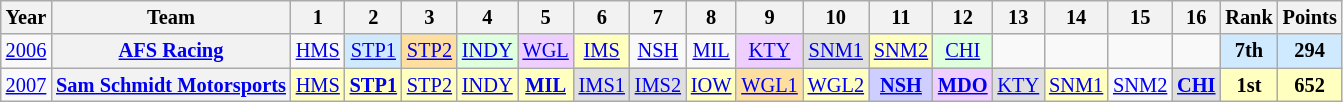<table class="wikitable" style="text-align:center; font-size:85%">
<tr>
<th>Year</th>
<th>Team</th>
<th>1</th>
<th>2</th>
<th>3</th>
<th>4</th>
<th>5</th>
<th>6</th>
<th>7</th>
<th>8</th>
<th>9</th>
<th>10</th>
<th>11</th>
<th>12</th>
<th>13</th>
<th>14</th>
<th>15</th>
<th>16</th>
<th>Rank</th>
<th>Points</th>
</tr>
<tr>
<td><a href='#'>2006</a></td>
<th nowrap><a href='#'>AFS Racing</a></th>
<td><a href='#'>HMS</a></td>
<td style="background:#CFEAFF;"><a href='#'>STP1</a><br></td>
<td style="background:#FFDF9F;"><a href='#'>STP2</a><br></td>
<td style="background:#DFFFDF;"><a href='#'>INDY</a><br></td>
<td style="background:#EFCFFF;"><a href='#'>WGL</a><br></td>
<td style="background:#FFFFBF;"><a href='#'>IMS</a><br></td>
<td><a href='#'>NSH</a><br></td>
<td><a href='#'>MIL</a></td>
<td style="background:#EFCFFF;"><a href='#'>KTY</a><br></td>
<td style="background:#DFDFDF;"><a href='#'>SNM1</a><br></td>
<td style="background:#FFFFBF;"><a href='#'>SNM2</a><br></td>
<td style="background:#DFFFDF;"><a href='#'>CHI</a><br></td>
<td></td>
<td></td>
<td></td>
<td></td>
<td style="background:#CFEAFF;"><strong>7th</strong></td>
<td style="background:#CFEAFF;"><strong>294</strong></td>
</tr>
<tr>
<td><a href='#'>2007</a></td>
<th nowrap><a href='#'>Sam Schmidt Motorsports</a></th>
<td style="background:#FFFFBF;"><a href='#'>HMS</a><br></td>
<td style="background:#FFFFBF;"><strong><a href='#'>STP1</a></strong><br></td>
<td style="background:#FFFFBF;"><a href='#'>STP2</a><br></td>
<td style="background:#FFFFBF;"><a href='#'>INDY</a><br></td>
<td style="background:#FFFFBF;"><strong><a href='#'>MIL</a></strong><br></td>
<td style="background:#DFDFDF;"><a href='#'>IMS1</a><br></td>
<td style="background:#DFDFDF;"><a href='#'>IMS2</a><br></td>
<td style="background:#FFFFBF;"><a href='#'>IOW</a><br></td>
<td style="background:#FFDF9F;"><a href='#'>WGL1</a><br></td>
<td style="background:#FFFFBF;"><a href='#'>WGL2</a><br></td>
<td style="background:#CFCFFF;"><strong><a href='#'>NSH</a></strong><br></td>
<td style="background:#EFCFFF;"><strong><a href='#'>MDO</a></strong><br></td>
<td style="background:#DFDFDF;"><a href='#'>KTY</a><br></td>
<td style="background:#FFFFBF;"><a href='#'>SNM1</a><br></td>
<td><a href='#'>SNM2</a><br></td>
<td style="background:#DFDFDF;"><strong><a href='#'>CHI</a></strong><br></td>
<td style="background:#FFFFBF;"><strong>1st</strong></td>
<td style="background:#FFFFBF;"><strong>652</strong></td>
</tr>
</table>
